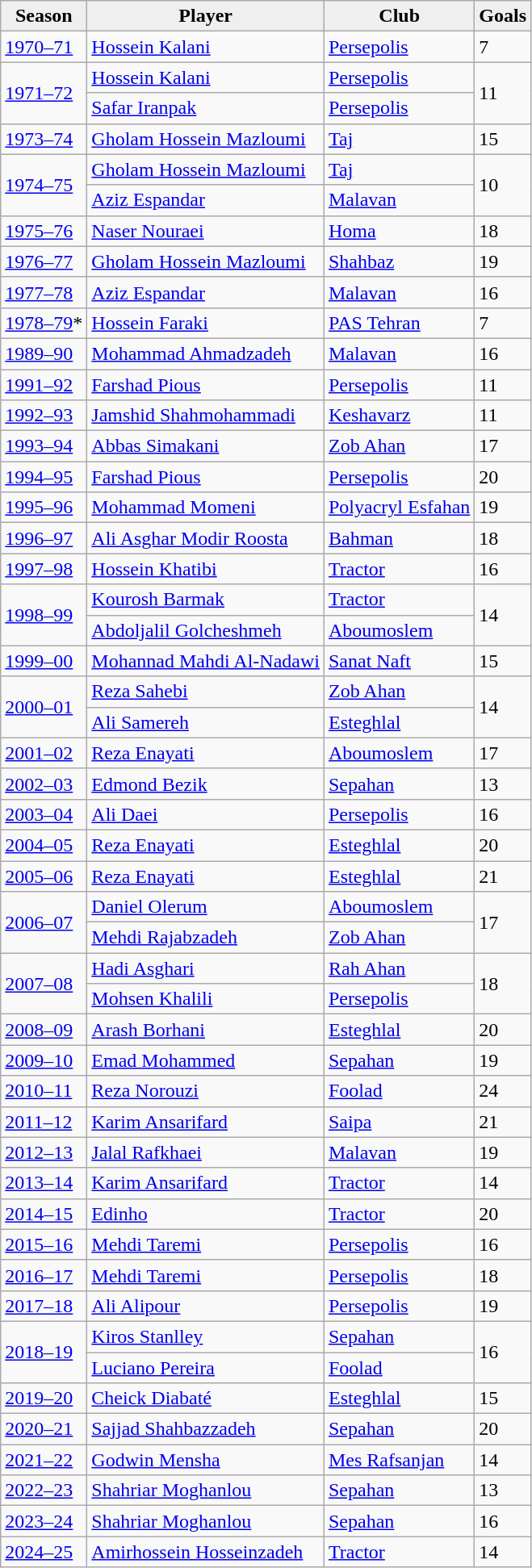<table class="wikitable sortable">
<tr>
<th style="background:#efefef;">Season</th>
<th style="background:#efefef;">Player</th>
<th style="background:#efefef;">Club</th>
<th style="background:#efefef;">Goals</th>
</tr>
<tr>
<td><a href='#'>1970–71</a></td>
<td> <a href='#'>Hossein Kalani</a></td>
<td><a href='#'>Persepolis</a></td>
<td>7</td>
</tr>
<tr>
<td rowspan="2"><a href='#'>1971–72</a></td>
<td> <a href='#'>Hossein Kalani</a></td>
<td><a href='#'>Persepolis</a></td>
<td rowspan="2">11</td>
</tr>
<tr>
<td> <a href='#'>Safar Iranpak</a></td>
<td><a href='#'>Persepolis</a></td>
</tr>
<tr>
<td><a href='#'>1973–74</a></td>
<td> <a href='#'>Gholam Hossein Mazloumi</a></td>
<td><a href='#'>Taj</a></td>
<td>15</td>
</tr>
<tr>
<td rowspan="2"><a href='#'>1974–75</a></td>
<td> <a href='#'>Gholam Hossein Mazloumi</a></td>
<td><a href='#'>Taj</a></td>
<td rowspan="2">10</td>
</tr>
<tr>
<td> <a href='#'>Aziz Espandar</a></td>
<td><a href='#'>Malavan</a></td>
</tr>
<tr>
<td><a href='#'>1975–76</a></td>
<td> <a href='#'>Naser Nouraei</a></td>
<td><a href='#'>Homa</a></td>
<td>18</td>
</tr>
<tr>
<td><a href='#'>1976–77</a></td>
<td> <a href='#'>Gholam Hossein Mazloumi</a></td>
<td><a href='#'>Shahbaz</a></td>
<td>19</td>
</tr>
<tr>
<td><a href='#'>1977–78</a></td>
<td> <a href='#'>Aziz Espandar</a></td>
<td><a href='#'>Malavan</a></td>
<td>16</td>
</tr>
<tr>
<td><a href='#'>1978–79</a>*</td>
<td> <a href='#'>Hossein Faraki</a></td>
<td><a href='#'>PAS Tehran</a></td>
<td>7</td>
</tr>
<tr>
<td><a href='#'>1989–90</a></td>
<td> <a href='#'>Mohammad Ahmadzadeh</a></td>
<td><a href='#'>Malavan</a></td>
<td>16</td>
</tr>
<tr>
<td><a href='#'>1991–92</a></td>
<td> <a href='#'>Farshad Pious</a></td>
<td><a href='#'>Persepolis</a></td>
<td>11</td>
</tr>
<tr>
<td><a href='#'>1992–93</a></td>
<td> <a href='#'>Jamshid Shahmohammadi</a></td>
<td><a href='#'>Keshavarz</a></td>
<td>11</td>
</tr>
<tr>
<td><a href='#'>1993–94</a></td>
<td> <a href='#'>Abbas Simakani</a></td>
<td><a href='#'>Zob Ahan</a></td>
<td>17</td>
</tr>
<tr>
<td><a href='#'>1994–95</a></td>
<td> <a href='#'>Farshad Pious</a></td>
<td><a href='#'>Persepolis</a></td>
<td>20</td>
</tr>
<tr>
<td><a href='#'>1995–96</a></td>
<td> <a href='#'>Mohammad Momeni</a></td>
<td><a href='#'>Polyacryl Esfahan</a></td>
<td>19</td>
</tr>
<tr>
<td><a href='#'>1996–97</a></td>
<td> <a href='#'>Ali Asghar Modir Roosta</a></td>
<td><a href='#'>Bahman</a></td>
<td>18</td>
</tr>
<tr>
<td><a href='#'>1997–98</a></td>
<td> <a href='#'>Hossein Khatibi</a></td>
<td><a href='#'>Tractor</a></td>
<td>16</td>
</tr>
<tr>
<td rowspan="2"><a href='#'>1998–99</a></td>
<td> <a href='#'>Kourosh Barmak</a></td>
<td><a href='#'>Tractor</a></td>
<td rowspan="2">14</td>
</tr>
<tr>
<td> <a href='#'>Abdoljalil Golcheshmeh</a></td>
<td><a href='#'>Aboumoslem</a></td>
</tr>
<tr>
<td><a href='#'>1999–00</a></td>
<td> <a href='#'>Mohannad Mahdi Al-Nadawi</a></td>
<td><a href='#'>Sanat Naft</a></td>
<td>15</td>
</tr>
<tr>
<td rowspan="2"><a href='#'>2000–01</a></td>
<td> <a href='#'>Reza Sahebi</a></td>
<td><a href='#'>Zob Ahan</a></td>
<td rowspan="2">14</td>
</tr>
<tr>
<td> <a href='#'>Ali Samereh</a></td>
<td><a href='#'>Esteghlal</a></td>
</tr>
<tr>
<td><a href='#'>2001–02</a></td>
<td> <a href='#'>Reza Enayati</a></td>
<td><a href='#'>Aboumoslem</a></td>
<td>17</td>
</tr>
<tr>
<td><a href='#'>2002–03</a></td>
<td> <a href='#'>Edmond Bezik</a></td>
<td><a href='#'>Sepahan</a></td>
<td>13</td>
</tr>
<tr>
<td><a href='#'>2003–04</a></td>
<td> <a href='#'>Ali Daei</a></td>
<td><a href='#'>Persepolis</a></td>
<td>16</td>
</tr>
<tr>
<td><a href='#'>2004–05</a></td>
<td> <a href='#'>Reza Enayati</a></td>
<td><a href='#'>Esteghlal</a></td>
<td>20</td>
</tr>
<tr>
<td><a href='#'>2005–06</a></td>
<td> <a href='#'>Reza Enayati</a></td>
<td><a href='#'>Esteghlal</a></td>
<td>21</td>
</tr>
<tr>
<td rowspan="2"><a href='#'>2006–07</a></td>
<td> <a href='#'>Daniel Olerum</a></td>
<td><a href='#'>Aboumoslem</a></td>
<td rowspan="2">17</td>
</tr>
<tr>
<td> <a href='#'>Mehdi Rajabzadeh</a></td>
<td><a href='#'>Zob Ahan</a></td>
</tr>
<tr>
<td rowspan="2"><a href='#'>2007–08</a></td>
<td> <a href='#'>Hadi Asghari</a></td>
<td><a href='#'>Rah Ahan</a></td>
<td rowspan="2">18</td>
</tr>
<tr>
<td> <a href='#'>Mohsen Khalili</a></td>
<td><a href='#'>Persepolis</a></td>
</tr>
<tr>
<td><a href='#'>2008–09</a></td>
<td> <a href='#'>Arash Borhani</a></td>
<td><a href='#'>Esteghlal</a></td>
<td>20</td>
</tr>
<tr>
<td><a href='#'>2009–10</a></td>
<td> <a href='#'>Emad Mohammed</a></td>
<td><a href='#'>Sepahan</a></td>
<td>19</td>
</tr>
<tr>
<td><a href='#'>2010–11</a></td>
<td> <a href='#'>Reza Norouzi</a></td>
<td><a href='#'>Foolad</a></td>
<td>24</td>
</tr>
<tr>
<td><a href='#'>2011–12</a></td>
<td> <a href='#'>Karim Ansarifard</a></td>
<td><a href='#'>Saipa</a></td>
<td>21</td>
</tr>
<tr>
<td><a href='#'>2012–13</a></td>
<td> <a href='#'>Jalal Rafkhaei</a></td>
<td><a href='#'>Malavan</a></td>
<td>19</td>
</tr>
<tr>
<td><a href='#'>2013–14</a></td>
<td> <a href='#'>Karim Ansarifard</a></td>
<td><a href='#'>Tractor</a></td>
<td>14</td>
</tr>
<tr>
<td><a href='#'>2014–15</a></td>
<td> <a href='#'>Edinho</a></td>
<td><a href='#'>Tractor</a></td>
<td>20</td>
</tr>
<tr>
<td><a href='#'>2015–16</a></td>
<td> <a href='#'>Mehdi Taremi</a></td>
<td><a href='#'>Persepolis</a></td>
<td>16</td>
</tr>
<tr>
<td><a href='#'>2016–17</a></td>
<td> <a href='#'>Mehdi Taremi</a></td>
<td><a href='#'>Persepolis</a></td>
<td>18</td>
</tr>
<tr>
<td><a href='#'>2017–18</a></td>
<td> <a href='#'>Ali Alipour</a></td>
<td><a href='#'>Persepolis</a></td>
<td>19</td>
</tr>
<tr>
<td rowspan="2"><a href='#'>2018–19</a></td>
<td> <a href='#'>Kiros Stanlley</a></td>
<td><a href='#'>Sepahan</a></td>
<td rowspan="2">16</td>
</tr>
<tr>
<td> <a href='#'>Luciano Pereira</a></td>
<td><a href='#'>Foolad</a></td>
</tr>
<tr>
<td><a href='#'>2019–20</a></td>
<td> <a href='#'>Cheick Diabaté</a></td>
<td><a href='#'>Esteghlal</a></td>
<td>15</td>
</tr>
<tr>
<td><a href='#'>2020–21</a></td>
<td> <a href='#'>Sajjad Shahbazzadeh</a></td>
<td><a href='#'>Sepahan</a></td>
<td>20</td>
</tr>
<tr>
<td><a href='#'>2021–22</a></td>
<td> <a href='#'>Godwin Mensha</a></td>
<td><a href='#'>Mes Rafsanjan</a></td>
<td>14</td>
</tr>
<tr>
<td><a href='#'>2022–23</a></td>
<td> <a href='#'>Shahriar Moghanlou</a></td>
<td><a href='#'>Sepahan</a></td>
<td>13</td>
</tr>
<tr>
<td><a href='#'>2023–24</a></td>
<td> <a href='#'>Shahriar Moghanlou</a></td>
<td><a href='#'>Sepahan</a></td>
<td>16</td>
</tr>
<tr>
<td><a href='#'>2024–25</a></td>
<td> <a href='#'>Amirhossein Hosseinzadeh</a></td>
<td><a href='#'>Tractor</a></td>
<td>14</td>
</tr>
</table>
